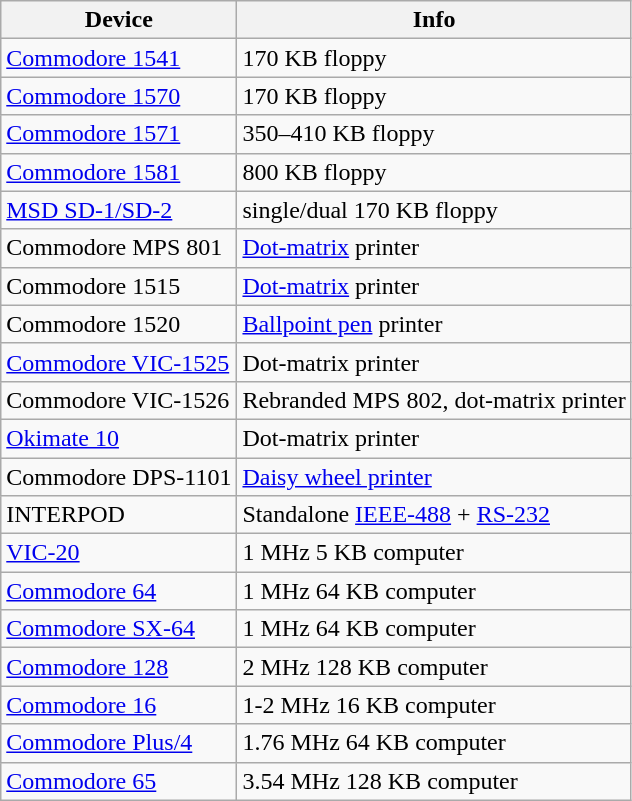<table class=wikitable>
<tr>
<th>Device</th>
<th>Info</th>
</tr>
<tr>
<td><a href='#'>Commodore 1541</a></td>
<td> 170 KB floppy</td>
</tr>
<tr>
<td><a href='#'>Commodore 1570</a></td>
<td> 170 KB floppy</td>
</tr>
<tr>
<td><a href='#'>Commodore 1571</a></td>
<td> 350–410 KB floppy</td>
</tr>
<tr>
<td><a href='#'>Commodore 1581</a></td>
<td> 800 KB floppy</td>
</tr>
<tr>
<td><a href='#'>MSD SD-1/SD-2</a></td>
<td> single/dual 170 KB floppy</td>
</tr>
<tr>
<td>Commodore MPS 801</td>
<td><a href='#'>Dot-matrix</a> printer</td>
</tr>
<tr>
<td>Commodore 1515</td>
<td><a href='#'>Dot-matrix</a> printer</td>
</tr>
<tr>
<td>Commodore 1520</td>
<td><a href='#'>Ballpoint pen</a> printer</td>
</tr>
<tr>
<td><a href='#'>Commodore VIC-1525</a></td>
<td>Dot-matrix printer</td>
</tr>
<tr>
<td>Commodore VIC-1526</td>
<td>Rebranded MPS 802, dot-matrix printer</td>
</tr>
<tr>
<td><a href='#'>Okimate 10</a></td>
<td>Dot-matrix printer</td>
</tr>
<tr>
<td>Commodore DPS-1101</td>
<td><a href='#'>Daisy wheel printer</a></td>
</tr>
<tr>
<td>INTERPOD</td>
<td>Standalone <a href='#'>IEEE-488</a> + <a href='#'>RS-232</a></td>
</tr>
<tr>
<td><a href='#'>VIC-20</a></td>
<td>1 MHz 5 KB computer</td>
</tr>
<tr>
<td><a href='#'>Commodore 64</a></td>
<td>1 MHz 64 KB computer</td>
</tr>
<tr>
<td><a href='#'>Commodore SX-64</a></td>
<td>1 MHz 64 KB computer</td>
</tr>
<tr>
<td><a href='#'>Commodore 128</a></td>
<td>2 MHz 128 KB computer</td>
</tr>
<tr>
<td><a href='#'>Commodore 16</a></td>
<td>1-2 MHz 16 KB computer</td>
</tr>
<tr>
<td><a href='#'>Commodore Plus/4</a></td>
<td>1.76 MHz 64 KB computer</td>
</tr>
<tr>
<td><a href='#'>Commodore 65</a></td>
<td>3.54 MHz 128 KB computer</td>
</tr>
</table>
